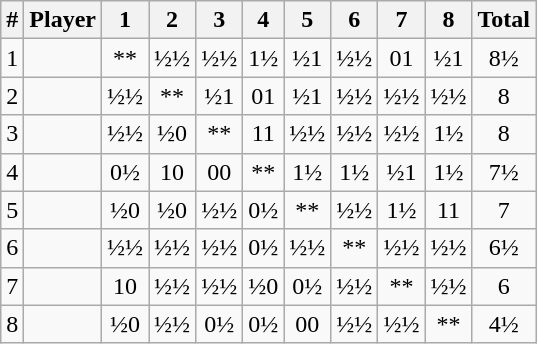<table class="wikitable" style="text-align: center; margin: 0em 4em">
<tr>
<th>#</th>
<th>Player</th>
<th>1</th>
<th>2</th>
<th>3</th>
<th>4</th>
<th>5</th>
<th>6</th>
<th>7</th>
<th>8</th>
<th>Total</th>
</tr>
<tr>
<td>1</td>
<td align=left></td>
<td>**</td>
<td>½½</td>
<td>½½</td>
<td>1½</td>
<td>½1</td>
<td>½½</td>
<td>01</td>
<td>½1</td>
<td>8½</td>
</tr>
<tr>
<td>2</td>
<td align=left></td>
<td>½½</td>
<td>**</td>
<td>½1</td>
<td>01</td>
<td>½1</td>
<td>½½</td>
<td>½½</td>
<td>½½</td>
<td>8</td>
</tr>
<tr>
<td>3</td>
<td align=left></td>
<td>½½</td>
<td>½0</td>
<td>**</td>
<td>11</td>
<td>½½</td>
<td>½½</td>
<td>½½</td>
<td>1½</td>
<td>8</td>
</tr>
<tr>
<td>4</td>
<td align=left></td>
<td>0½</td>
<td>10</td>
<td>00</td>
<td>**</td>
<td>1½</td>
<td>1½</td>
<td>½1</td>
<td>1½</td>
<td>7½</td>
</tr>
<tr>
<td>5</td>
<td align=left></td>
<td>½0</td>
<td>½0</td>
<td>½½</td>
<td>0½</td>
<td>**</td>
<td>½½</td>
<td>1½</td>
<td>11</td>
<td>7</td>
</tr>
<tr>
<td>6</td>
<td align=left></td>
<td>½½</td>
<td>½½</td>
<td>½½</td>
<td>0½</td>
<td>½½</td>
<td>**</td>
<td>½½</td>
<td>½½</td>
<td>6½</td>
</tr>
<tr>
<td>7</td>
<td align=left></td>
<td>10</td>
<td>½½</td>
<td>½½</td>
<td>½0</td>
<td>0½</td>
<td>½½</td>
<td>**</td>
<td>½½</td>
<td>6</td>
</tr>
<tr>
<td>8</td>
<td align=left></td>
<td>½0</td>
<td>½½</td>
<td>0½</td>
<td>0½</td>
<td>00</td>
<td>½½</td>
<td>½½</td>
<td>**</td>
<td>4½</td>
</tr>
</table>
